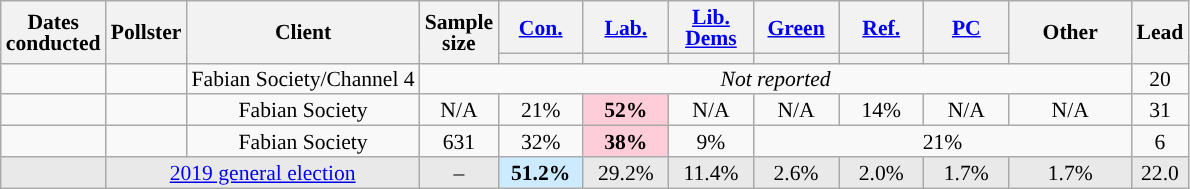<table class="wikitable sortable mw-datatable" style="text-align:center; font-size:90%; line-height:14px;">
<tr>
<th rowspan="2">Dates<br>conducted</th>
<th rowspan="2">Pollster</th>
<th rowspan="2">Client</th>
<th data-sort-type="number" rowspan="2">Sample<br>size</th>
<th class="unsortable" style="width:50px;"><a href='#'>Con.</a></th>
<th class="unsortable" style="width:50px;"><a href='#'>Lab.</a></th>
<th class="unsortable" style="width:50px;"><a href='#'>Lib. Dems</a></th>
<th class="unsortable" style="width:50px;"><a href='#'>Green</a></th>
<th class="unsortable" style="width:50px;"><a href='#'>Ref.</a></th>
<th class="unsortable" style="width:50px;"><a href='#'>PC</a></th>
<th class="unsortable" rowspan="2" style="width:75px;">Other</th>
<th data-sort-type="number" rowspan="2">Lead</th>
</tr>
<tr>
<th data-sort-type="number" style="background:"></th>
<th data-sort-type="number" style="background:"></th>
<th data-sort-type="number" style="background:"></th>
<th data-sort-type="number" style="background:"></th>
<th data-sort-type="number" style="background:"></th>
<th data-sort-type="number" style="background:"></th>
</tr>
<tr>
<td></td>
<td></td>
<td>Fabian Society/Channel 4</td>
<td colspan=8><em>Not reported</em></td>
<td style="background:">20</td>
</tr>
<tr>
<td></td>
<td></td>
<td>Fabian Society</td>
<td>N/A</td>
<td>21%</td>
<td style="background:#FFCCD9;color:black"><strong>52%</strong></td>
<td>N/A</td>
<td>N/A</td>
<td>14%</td>
<td>N/A</td>
<td>N/A</td>
<td style="background:">31</td>
</tr>
<tr>
<td></td>
<td></td>
<td>Fabian Society</td>
<td>631</td>
<td>32%</td>
<td style="background:#FFCCD9;color:black"><strong>38%</strong></td>
<td>9%</td>
<td colspan="4">21%</td>
<td style="background:">6</td>
</tr>
<tr style="background:#e9e9e9;">
<td></td>
<td colspan="2"><a href='#'>2019 general election</a></td>
<td>–</td>
<td style="background:#CCEBFF;"><strong>51.2%</strong></td>
<td>29.2%</td>
<td>11.4%</td>
<td>2.6%</td>
<td>2.0%</td>
<td>1.7%</td>
<td>1.7%</td>
<td style="background:">22.0</td>
</tr>
</table>
